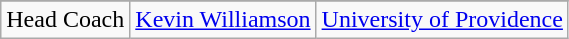<table class="wikitable">
<tr>
</tr>
<tr>
<td>Head Coach</td>
<td><a href='#'>Kevin Williamson</a></td>
<td><a href='#'>University of Providence</a></td>
</tr>
</table>
